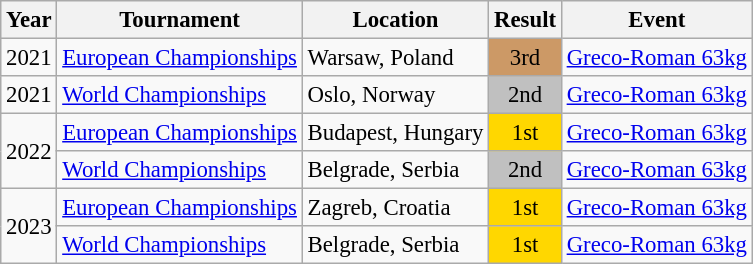<table class="wikitable" style="font-size:95%;">
<tr>
<th>Year</th>
<th>Tournament</th>
<th>Location</th>
<th>Result</th>
<th>Event</th>
</tr>
<tr>
<td>2021</td>
<td><a href='#'>European Championships</a></td>
<td>Warsaw, Poland</td>
<td align="center" bgcolor="cc9966">3rd</td>
<td><a href='#'>Greco-Roman 63kg</a></td>
</tr>
<tr>
<td>2021</td>
<td><a href='#'>World Championships</a></td>
<td>Oslo, Norway</td>
<td align="center" bgcolor="silver">2nd</td>
<td><a href='#'>Greco-Roman 63kg</a></td>
</tr>
<tr>
<td rowspan=2>2022</td>
<td><a href='#'>European Championships</a></td>
<td>Budapest, Hungary</td>
<td align="center" bgcolor="gold">1st</td>
<td><a href='#'>Greco-Roman 63kg</a></td>
</tr>
<tr>
<td><a href='#'>World Championships</a></td>
<td>Belgrade, Serbia</td>
<td align="center" bgcolor="silver">2nd</td>
<td><a href='#'>Greco-Roman 63kg</a></td>
</tr>
<tr>
<td rowspan=2>2023</td>
<td><a href='#'>European Championships</a></td>
<td>Zagreb, Croatia</td>
<td align="center" bgcolor="gold">1st</td>
<td><a href='#'>Greco-Roman 63kg</a></td>
</tr>
<tr>
<td><a href='#'>World Championships</a></td>
<td>Belgrade, Serbia</td>
<td align="center" bgcolor="gold">1st</td>
<td><a href='#'>Greco-Roman 63kg</a></td>
</tr>
</table>
